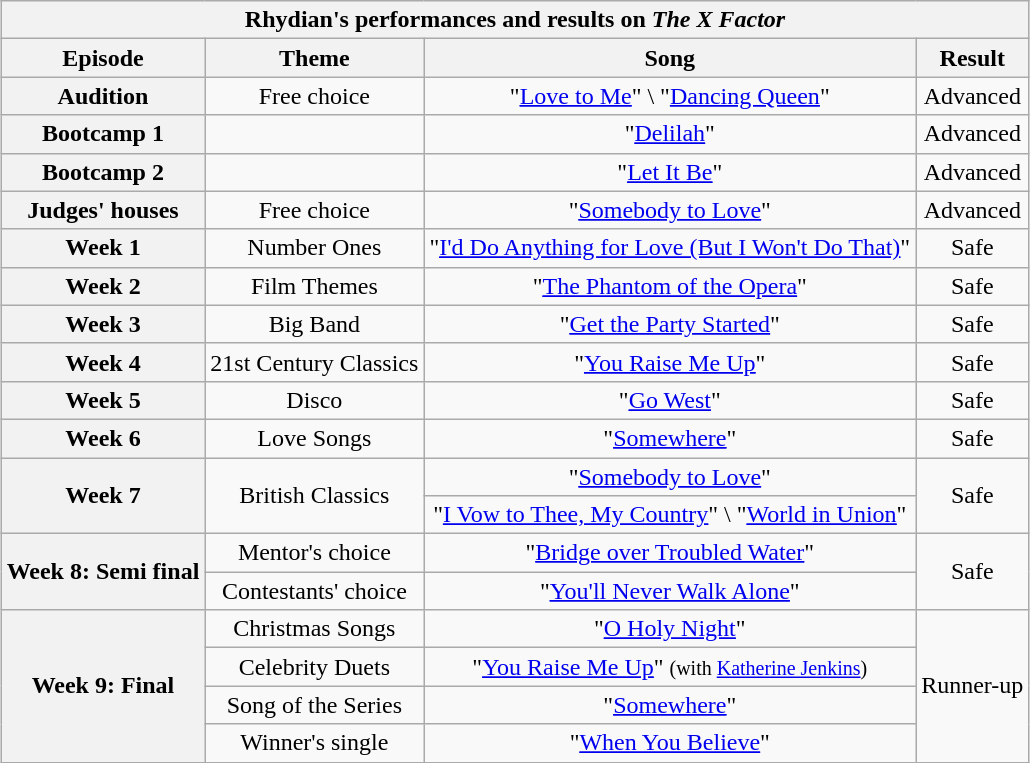<table class="wikitable collapsible collapsed" style="margin:1em auto 1em auto; text-align:center;">
<tr>
<th colspan="4">Rhydian's performances and results on <em>The X Factor</em></th>
</tr>
<tr>
<th scope="col">Episode</th>
<th scope="col">Theme</th>
<th scope="col">Song</th>
<th scope="col">Result</th>
</tr>
<tr>
<th scope="row">Audition</th>
<td>Free choice</td>
<td>"<a href='#'><u>Love to Me</u></a>" \ "<a href='#'><u>Dancing Queen</u></a>"</td>
<td>Advanced</td>
</tr>
<tr>
<th scope="row">Bootcamp 1</th>
<td></td>
<td>"<a href='#'><u>Delilah</u></a>"</td>
<td>Advanced</td>
</tr>
<tr>
<th scope="row">Bootcamp 2</th>
<td></td>
<td>"<a href='#'><u>Let It Be</u></a>"</td>
<td>Advanced</td>
</tr>
<tr>
<th scope="row">Judges' houses</th>
<td>Free choice</td>
<td>"<a href='#'><u>Somebody to Love</u></a>"</td>
<td>Advanced</td>
</tr>
<tr>
<th scope="row">Week 1</th>
<td>Number Ones</td>
<td>"<a href='#'><u>I'd Do Anything for Love (But I Won't Do That)</u></a>"</td>
<td>Safe</td>
</tr>
<tr>
<th scope="row">Week 2</th>
<td>Film Themes</td>
<td>"<a href='#'><u>The Phantom of the Opera</u></a>"</td>
<td>Safe</td>
</tr>
<tr>
<th scope="row">Week 3</th>
<td>Big Band</td>
<td>"<a href='#'><u>Get the Party Started</u></a>"</td>
<td>Safe</td>
</tr>
<tr>
<th scope="row">Week 4</th>
<td>21st Century Classics</td>
<td>"<a href='#'><u>You Raise Me Up</u></a>"</td>
<td>Safe</td>
</tr>
<tr>
<th scope="row">Week 5</th>
<td>Disco</td>
<td>"<a href='#'><u>Go West</u></a>"</td>
<td>Safe</td>
</tr>
<tr>
<th scope="row">Week 6</th>
<td>Love Songs</td>
<td>"<a href='#'><u>Somewhere</u></a>"</td>
<td>Safe</td>
</tr>
<tr>
<th rowspan="2" scope="row">Week 7</th>
<td rowspan="2">British Classics</td>
<td>"<a href='#'><u>Somebody to Love</u></a>"</td>
<td rowspan="2">Safe</td>
</tr>
<tr>
<td>"<a href='#'><u>I Vow to Thee, My Country</u></a>" \ "<a href='#'><u>World in Union</u></a>"</td>
</tr>
<tr>
<th rowspan="2" scope="row">Week 8: Semi final</th>
<td>Mentor's choice</td>
<td>"<a href='#'><u>Bridge over Troubled Water</u></a>"</td>
<td rowspan="2">Safe</td>
</tr>
<tr>
<td>Contestants' choice</td>
<td>"<a href='#'><u>You'll Never Walk Alone</u></a>"</td>
</tr>
<tr>
<th rowspan="4" scope="row">Week 9: Final</th>
<td>Christmas Songs</td>
<td>"<a href='#'><u>O Holy Night</u></a>"</td>
<td rowspan="4">Runner-up</td>
</tr>
<tr>
<td>Celebrity Duets</td>
<td>"<a href='#'><u>You Raise Me Up</u></a>" <small>(with <a href='#'>Katherine Jenkins</a>) </small></td>
</tr>
<tr>
<td>Song of the Series</td>
<td>"<a href='#'><u>Somewhere</u></a>"</td>
</tr>
<tr>
<td>Winner's single</td>
<td>"<a href='#'><u>When You Believe</u></a>"</td>
</tr>
</table>
